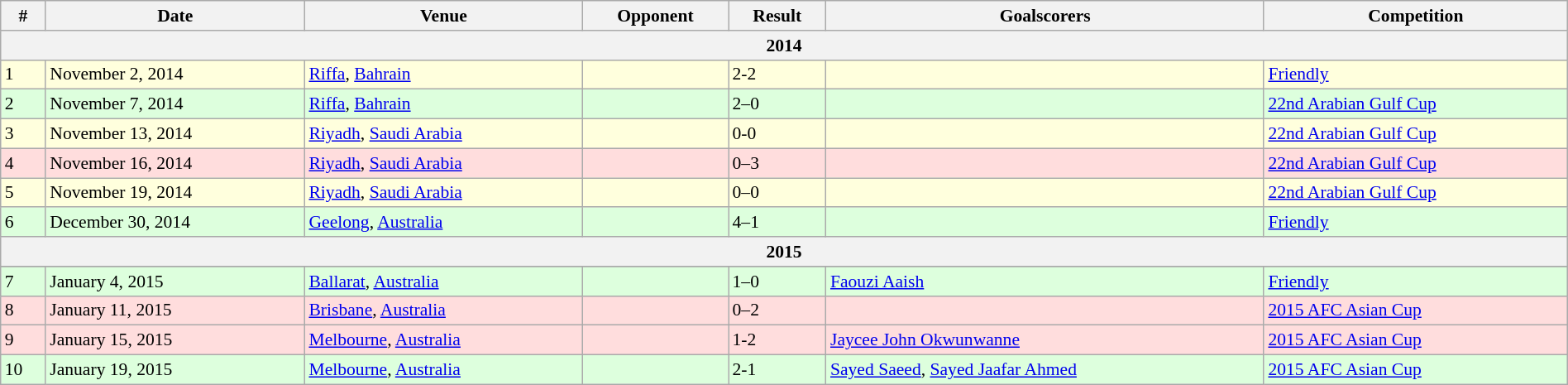<table class="wikitable" style="font-size:90%" width="100%">
<tr>
<th>#</th>
<th>Date</th>
<th>Venue</th>
<th>Opponent</th>
<th>Result</th>
<th>Goalscorers</th>
<th>Competition</th>
</tr>
<tr>
<th colspan="14"><strong>2014</strong></th>
</tr>
<tr style="background-color:#ffffdd">
<td>1</td>
<td>November 2, 2014</td>
<td><a href='#'>Riffa</a>, <a href='#'>Bahrain</a></td>
<td></td>
<td>2-2</td>
<td></td>
<td><a href='#'>Friendly</a></td>
</tr>
<tr style="background-color:#ddffdd">
<td>2</td>
<td>November 7, 2014</td>
<td><a href='#'>Riffa</a>, <a href='#'>Bahrain</a></td>
<td></td>
<td>2–0</td>
<td></td>
<td><a href='#'>22nd Arabian Gulf Cup</a></td>
</tr>
<tr style="background-color:#ffffdd">
<td>3</td>
<td>November 13, 2014</td>
<td><a href='#'>Riyadh</a>, <a href='#'>Saudi Arabia</a></td>
<td></td>
<td>0-0</td>
<td></td>
<td><a href='#'>22nd Arabian Gulf Cup</a></td>
</tr>
<tr style="background-color:#ffdddd">
<td>4</td>
<td>November 16, 2014</td>
<td><a href='#'>Riyadh</a>, <a href='#'>Saudi Arabia</a></td>
<td></td>
<td>0–3</td>
<td></td>
<td><a href='#'>22nd Arabian Gulf Cup</a></td>
</tr>
<tr style="background-color:#ffffdd">
<td>5</td>
<td>November 19, 2014</td>
<td><a href='#'>Riyadh</a>, <a href='#'>Saudi Arabia</a></td>
<td></td>
<td>0–0</td>
<td></td>
<td><a href='#'>22nd Arabian Gulf Cup</a></td>
</tr>
<tr style="background-color:#ddffdd">
<td>6</td>
<td>December 30, 2014</td>
<td><a href='#'>Geelong</a>, <a href='#'>Australia</a></td>
<td></td>
<td>4–1</td>
<td></td>
<td><a href='#'>Friendly</a></td>
</tr>
<tr>
<th colspan="14"><strong>2015</strong></th>
</tr>
<tr>
</tr>
<tr style="background-color:#ddffdd">
<td>7</td>
<td>January 4, 2015</td>
<td><a href='#'>Ballarat</a>, <a href='#'>Australia</a></td>
<td></td>
<td>1–0</td>
<td><a href='#'>Faouzi Aaish</a></td>
<td><a href='#'>Friendly</a></td>
</tr>
<tr style="background-color:#ffdddd">
<td>8</td>
<td>January 11, 2015</td>
<td><a href='#'>Brisbane</a>, <a href='#'>Australia</a></td>
<td></td>
<td>0–2</td>
<td></td>
<td><a href='#'>2015 AFC Asian Cup</a></td>
</tr>
<tr style="background-color:#ffdddd">
<td>9</td>
<td>January 15, 2015</td>
<td><a href='#'>Melbourne</a>, <a href='#'>Australia</a></td>
<td></td>
<td>1-2</td>
<td><a href='#'>Jaycee John Okwunwanne</a></td>
<td><a href='#'>2015 AFC Asian Cup</a></td>
</tr>
<tr style="background-color:#ddffdd">
<td>10</td>
<td>January 19, 2015</td>
<td><a href='#'>Melbourne</a>, <a href='#'>Australia</a></td>
<td></td>
<td>2-1</td>
<td><a href='#'>Sayed Saeed</a>, <a href='#'>Sayed Jaafar Ahmed</a></td>
<td><a href='#'>2015 AFC Asian Cup</a></td>
</tr>
</table>
